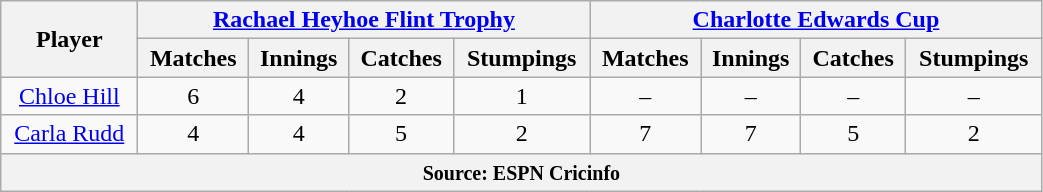<table class="wikitable" style="text-align:center; width:55%;">
<tr>
<th rowspan=2>Player</th>
<th colspan=4><a href='#'>Rachael Heyhoe Flint Trophy</a></th>
<th colspan=4><a href='#'>Charlotte Edwards Cup</a></th>
</tr>
<tr>
<th>Matches</th>
<th>Innings</th>
<th>Catches</th>
<th>Stumpings</th>
<th>Matches</th>
<th>Innings</th>
<th>Catches</th>
<th>Stumpings</th>
</tr>
<tr>
<td><a href='#'>Chloe Hill</a></td>
<td>6</td>
<td>4</td>
<td>2</td>
<td>1</td>
<td>–</td>
<td>–</td>
<td>–</td>
<td>–</td>
</tr>
<tr>
<td><a href='#'>Carla Rudd</a></td>
<td>4</td>
<td>4</td>
<td>5</td>
<td>2</td>
<td>7</td>
<td>7</td>
<td>5</td>
<td>2</td>
</tr>
<tr>
<th colspan="9"><small>Source: ESPN Cricinfo</small></th>
</tr>
</table>
